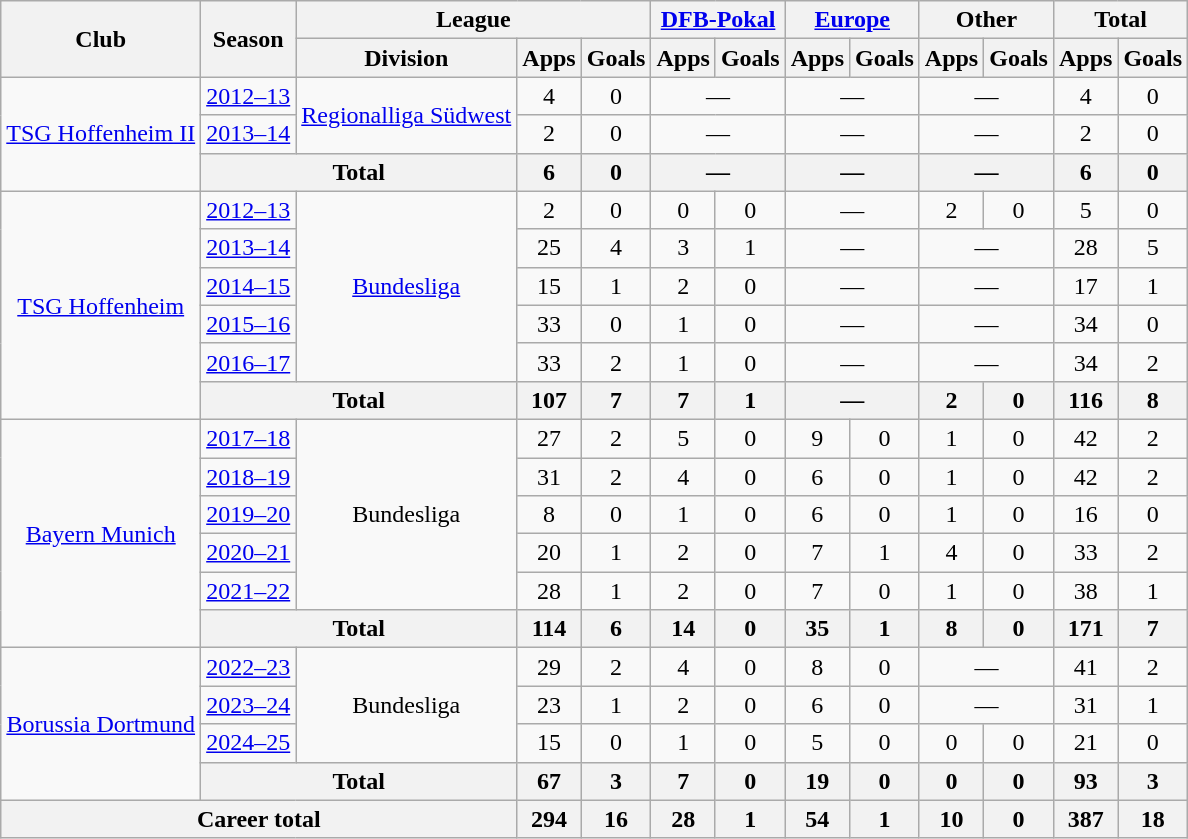<table class="wikitable" style="text-align:center">
<tr>
<th rowspan="2">Club</th>
<th rowspan="2">Season</th>
<th colspan="3">League</th>
<th colspan="2"><a href='#'>DFB-Pokal</a></th>
<th colspan="2"><a href='#'>Europe</a></th>
<th colspan="2">Other</th>
<th colspan="2">Total</th>
</tr>
<tr>
<th>Division</th>
<th>Apps</th>
<th>Goals</th>
<th>Apps</th>
<th>Goals</th>
<th>Apps</th>
<th>Goals</th>
<th>Apps</th>
<th>Goals</th>
<th>Apps</th>
<th>Goals</th>
</tr>
<tr>
<td rowspan="3"><a href='#'>TSG Hoffenheim II</a></td>
<td><a href='#'>2012–13</a></td>
<td rowspan="2"><a href='#'>Regionalliga Südwest</a></td>
<td>4</td>
<td>0</td>
<td colspan="2">—</td>
<td colspan="2">—</td>
<td colspan="2">—</td>
<td>4</td>
<td>0</td>
</tr>
<tr>
<td><a href='#'>2013–14</a></td>
<td>2</td>
<td>0</td>
<td colspan="2">—</td>
<td colspan="2">—</td>
<td colspan="2">—</td>
<td>2</td>
<td>0</td>
</tr>
<tr>
<th colspan="2">Total</th>
<th>6</th>
<th>0</th>
<th colspan="2">—</th>
<th colspan="2">—</th>
<th colspan="2">—</th>
<th>6</th>
<th>0</th>
</tr>
<tr>
<td rowspan="6"><a href='#'>TSG Hoffenheim</a></td>
<td><a href='#'>2012–13</a></td>
<td rowspan="5"><a href='#'>Bundesliga</a></td>
<td>2</td>
<td>0</td>
<td>0</td>
<td>0</td>
<td colspan="2">—</td>
<td>2</td>
<td>0</td>
<td>5</td>
<td>0</td>
</tr>
<tr>
<td><a href='#'>2013–14</a></td>
<td>25</td>
<td>4</td>
<td>3</td>
<td>1</td>
<td colspan="2">—</td>
<td colspan="2">—</td>
<td>28</td>
<td>5</td>
</tr>
<tr>
<td><a href='#'>2014–15</a></td>
<td>15</td>
<td>1</td>
<td>2</td>
<td>0</td>
<td colspan="2">—</td>
<td colspan="2">—</td>
<td>17</td>
<td>1</td>
</tr>
<tr>
<td><a href='#'>2015–16</a></td>
<td>33</td>
<td>0</td>
<td>1</td>
<td>0</td>
<td colspan="2">—</td>
<td colspan="2">—</td>
<td>34</td>
<td>0</td>
</tr>
<tr>
<td><a href='#'>2016–17</a></td>
<td>33</td>
<td>2</td>
<td>1</td>
<td>0</td>
<td colspan="2">—</td>
<td colspan="2">—</td>
<td>34</td>
<td>2</td>
</tr>
<tr>
<th colspan="2">Total</th>
<th>107</th>
<th>7</th>
<th>7</th>
<th>1</th>
<th colspan="2">—</th>
<th>2</th>
<th>0</th>
<th>116</th>
<th>8</th>
</tr>
<tr>
<td rowspan="6"><a href='#'>Bayern Munich</a></td>
<td><a href='#'>2017–18</a></td>
<td rowspan="5">Bundesliga</td>
<td>27</td>
<td>2</td>
<td>5</td>
<td>0</td>
<td>9</td>
<td>0</td>
<td>1</td>
<td>0</td>
<td>42</td>
<td>2</td>
</tr>
<tr>
<td><a href='#'>2018–19</a></td>
<td>31</td>
<td>2</td>
<td>4</td>
<td>0</td>
<td>6</td>
<td>0</td>
<td>1</td>
<td>0</td>
<td>42</td>
<td>2</td>
</tr>
<tr>
<td><a href='#'>2019–20</a></td>
<td>8</td>
<td>0</td>
<td>1</td>
<td>0</td>
<td>6</td>
<td>0</td>
<td>1</td>
<td>0</td>
<td>16</td>
<td>0</td>
</tr>
<tr>
<td><a href='#'>2020–21</a></td>
<td>20</td>
<td>1</td>
<td>2</td>
<td>0</td>
<td>7</td>
<td>1</td>
<td>4</td>
<td>0</td>
<td>33</td>
<td>2</td>
</tr>
<tr>
<td><a href='#'>2021–22</a></td>
<td>28</td>
<td>1</td>
<td>2</td>
<td>0</td>
<td>7</td>
<td>0</td>
<td>1</td>
<td>0</td>
<td>38</td>
<td>1</td>
</tr>
<tr>
<th colspan="2">Total</th>
<th>114</th>
<th>6</th>
<th>14</th>
<th>0</th>
<th>35</th>
<th>1</th>
<th>8</th>
<th>0</th>
<th>171</th>
<th>7</th>
</tr>
<tr>
<td rowspan="4"><a href='#'>Borussia Dortmund</a></td>
<td><a href='#'>2022–23</a></td>
<td rowspan="3">Bundesliga</td>
<td>29</td>
<td>2</td>
<td>4</td>
<td>0</td>
<td>8</td>
<td>0</td>
<td colspan="2">—</td>
<td>41</td>
<td>2</td>
</tr>
<tr>
<td><a href='#'>2023–24</a></td>
<td>23</td>
<td>1</td>
<td>2</td>
<td>0</td>
<td>6</td>
<td>0</td>
<td colspan="2">—</td>
<td>31</td>
<td>1</td>
</tr>
<tr>
<td><a href='#'>2024–25</a></td>
<td>15</td>
<td>0</td>
<td>1</td>
<td>0</td>
<td>5</td>
<td>0</td>
<td>0</td>
<td>0</td>
<td>21</td>
<td>0</td>
</tr>
<tr>
<th colspan="2">Total</th>
<th>67</th>
<th>3</th>
<th>7</th>
<th>0</th>
<th>19</th>
<th>0</th>
<th>0</th>
<th>0</th>
<th>93</th>
<th>3</th>
</tr>
<tr>
<th colspan="3">Career total</th>
<th>294</th>
<th>16</th>
<th>28</th>
<th>1</th>
<th>54</th>
<th>1</th>
<th>10</th>
<th>0</th>
<th>387</th>
<th>18</th>
</tr>
</table>
